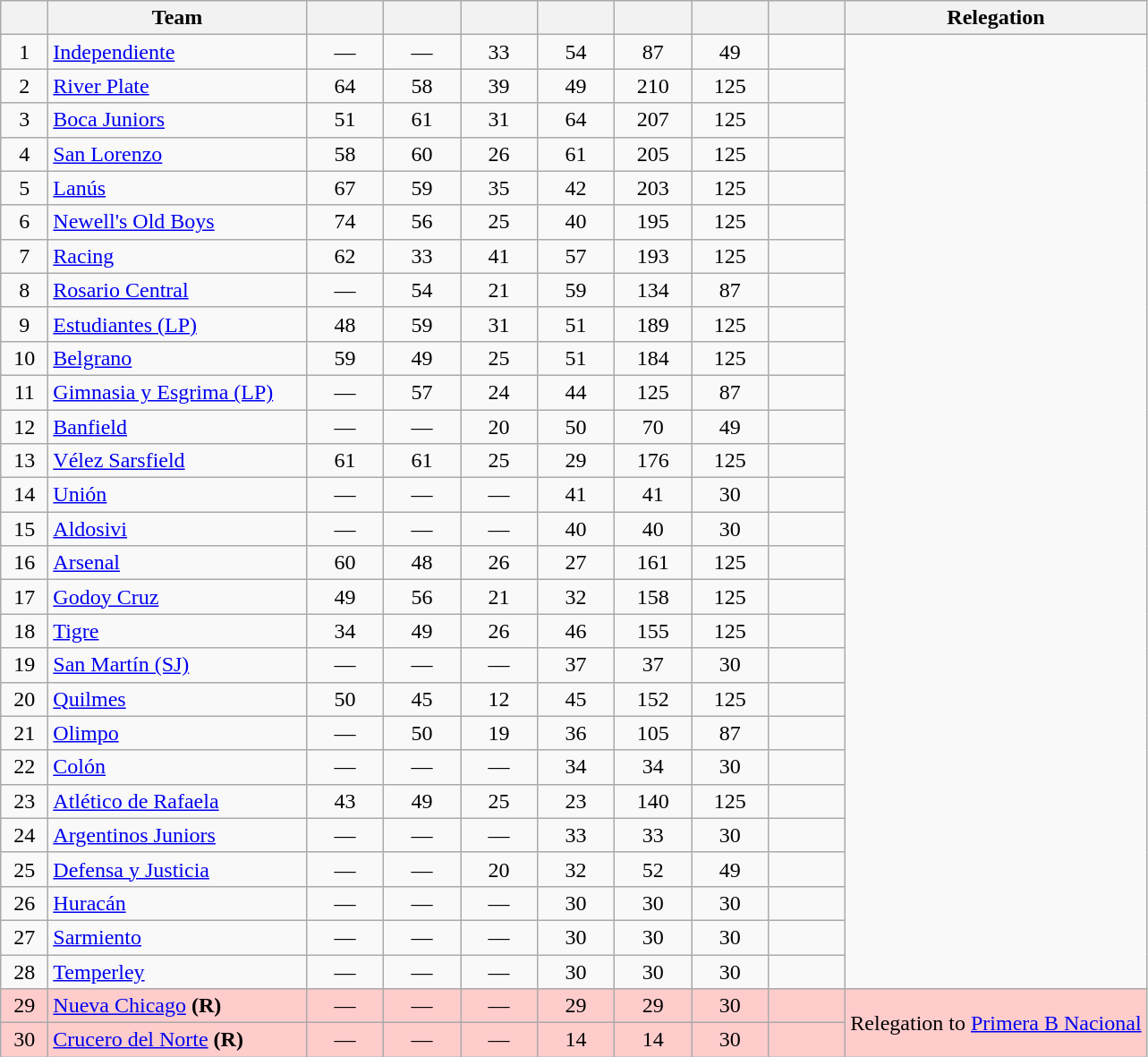<table class="wikitable" style="text-align: center;">
<tr>
<th width=28><br></th>
<th width=185>Team</th>
<th width=50></th>
<th width=50></th>
<th width=50></th>
<th width=50></th>
<th width=50></th>
<th width=50></th>
<th width=50><br></th>
<th>Relegation</th>
</tr>
<tr>
<td>1</td>
<td align="left"><a href='#'>Independiente</a></td>
<td>—</td>
<td>—</td>
<td>33</td>
<td>54</td>
<td>87</td>
<td>49</td>
<td><strong></strong></td>
</tr>
<tr>
<td>2</td>
<td align="left"><a href='#'>River Plate</a></td>
<td>64</td>
<td>58</td>
<td>39</td>
<td>49</td>
<td>210</td>
<td>125</td>
<td><strong></strong></td>
</tr>
<tr>
<td>3</td>
<td align="left"><a href='#'>Boca Juniors</a></td>
<td>51</td>
<td>61</td>
<td>31</td>
<td>64</td>
<td>207</td>
<td>125</td>
<td><strong></strong></td>
</tr>
<tr>
<td>4</td>
<td align="left"><a href='#'>San Lorenzo</a></td>
<td>58</td>
<td>60</td>
<td>26</td>
<td>61</td>
<td>205</td>
<td>125</td>
<td><strong></strong></td>
</tr>
<tr>
<td>5</td>
<td align="left"><a href='#'>Lanús</a></td>
<td>67</td>
<td>59</td>
<td>35</td>
<td>42</td>
<td>203</td>
<td>125</td>
<td><strong></strong></td>
</tr>
<tr>
<td>6</td>
<td align="left"><a href='#'>Newell's Old Boys</a></td>
<td>74</td>
<td>56</td>
<td>25</td>
<td>40</td>
<td>195</td>
<td>125</td>
<td><strong></strong></td>
</tr>
<tr>
<td>7</td>
<td align="left"><a href='#'>Racing</a></td>
<td>62</td>
<td>33</td>
<td>41</td>
<td>57</td>
<td>193</td>
<td>125</td>
<td><strong></strong></td>
</tr>
<tr>
<td>8</td>
<td align="left"><a href='#'>Rosario Central</a></td>
<td>—</td>
<td>54</td>
<td>21</td>
<td>59</td>
<td>134</td>
<td>87</td>
<td><strong></strong></td>
</tr>
<tr>
<td>9</td>
<td align="left"><a href='#'>Estudiantes (LP)</a></td>
<td>48</td>
<td>59</td>
<td>31</td>
<td>51</td>
<td>189</td>
<td>125</td>
<td><strong></strong></td>
</tr>
<tr>
<td>10</td>
<td align="left"><a href='#'>Belgrano</a></td>
<td>59</td>
<td>49</td>
<td>25</td>
<td>51</td>
<td>184</td>
<td>125</td>
<td><strong></strong></td>
</tr>
<tr>
<td>11</td>
<td align="left"><a href='#'>Gimnasia y Esgrima (LP)</a></td>
<td>—</td>
<td>57</td>
<td>24</td>
<td>44</td>
<td>125</td>
<td>87</td>
<td><strong></strong></td>
</tr>
<tr>
<td>12</td>
<td align="left"><a href='#'>Banfield</a></td>
<td>—</td>
<td>—</td>
<td>20</td>
<td>50</td>
<td>70</td>
<td>49</td>
<td><strong></strong></td>
</tr>
<tr>
<td>13</td>
<td align="left"><a href='#'>Vélez Sarsfield</a></td>
<td>61</td>
<td>61</td>
<td>25</td>
<td>29</td>
<td>176</td>
<td>125</td>
<td><strong></strong></td>
</tr>
<tr>
<td>14</td>
<td align="left"><a href='#'>Unión</a></td>
<td>—</td>
<td>—</td>
<td>—</td>
<td>41</td>
<td>41</td>
<td>30</td>
<td><strong></strong></td>
</tr>
<tr>
<td>15</td>
<td align="left"><a href='#'>Aldosivi</a></td>
<td>—</td>
<td>—</td>
<td>—</td>
<td>40</td>
<td>40</td>
<td>30</td>
<td><strong></strong></td>
</tr>
<tr>
<td>16</td>
<td align="left"><a href='#'>Arsenal</a></td>
<td>60</td>
<td>48</td>
<td>26</td>
<td>27</td>
<td>161</td>
<td>125</td>
<td><strong></strong></td>
</tr>
<tr>
<td>17</td>
<td align="left"><a href='#'>Godoy Cruz</a></td>
<td>49</td>
<td>56</td>
<td>21</td>
<td>32</td>
<td>158</td>
<td>125</td>
<td><strong></strong></td>
</tr>
<tr>
<td>18</td>
<td align="left"><a href='#'>Tigre</a></td>
<td>34</td>
<td>49</td>
<td>26</td>
<td>46</td>
<td>155</td>
<td>125</td>
<td><strong></strong></td>
</tr>
<tr>
<td>19</td>
<td align="left"><a href='#'>San Martín (SJ)</a></td>
<td>—</td>
<td>—</td>
<td>—</td>
<td>37</td>
<td>37</td>
<td>30</td>
<td><strong></strong></td>
</tr>
<tr>
<td>20</td>
<td align="left"><a href='#'>Quilmes</a></td>
<td>50</td>
<td>45</td>
<td>12</td>
<td>45</td>
<td>152</td>
<td>125</td>
<td><strong></strong></td>
</tr>
<tr>
<td>21</td>
<td align="left"><a href='#'>Olimpo</a></td>
<td>—</td>
<td>50</td>
<td>19</td>
<td>36</td>
<td>105</td>
<td>87</td>
<td><strong></strong></td>
</tr>
<tr>
<td>22</td>
<td align="left"><a href='#'>Colón</a></td>
<td>—</td>
<td>—</td>
<td>—</td>
<td>34</td>
<td>34</td>
<td>30</td>
<td><strong></strong></td>
</tr>
<tr>
<td>23</td>
<td align="left"><a href='#'>Atlético de Rafaela</a></td>
<td>43</td>
<td>49</td>
<td>25</td>
<td>23</td>
<td>140</td>
<td>125</td>
<td><strong></strong></td>
</tr>
<tr>
<td>24</td>
<td align="left"><a href='#'>Argentinos Juniors</a></td>
<td>—</td>
<td>—</td>
<td>—</td>
<td>33</td>
<td>33</td>
<td>30</td>
<td><strong></strong></td>
</tr>
<tr>
<td>25</td>
<td align="left"><a href='#'>Defensa y Justicia</a></td>
<td>—</td>
<td>—</td>
<td>20</td>
<td>32</td>
<td>52</td>
<td>49</td>
<td><strong></strong></td>
</tr>
<tr>
<td>26</td>
<td align="left"><a href='#'>Huracán</a></td>
<td>—</td>
<td>—</td>
<td>—</td>
<td>30</td>
<td>30</td>
<td>30</td>
<td><strong></strong></td>
</tr>
<tr>
<td>27</td>
<td align="left"><a href='#'>Sarmiento</a></td>
<td>—</td>
<td>—</td>
<td>—</td>
<td>30</td>
<td>30</td>
<td>30</td>
<td><strong></strong></td>
</tr>
<tr>
<td>28</td>
<td align="left"><a href='#'>Temperley</a></td>
<td>—</td>
<td>—</td>
<td>—</td>
<td>30</td>
<td>30</td>
<td>30</td>
<td><strong></strong></td>
</tr>
<tr bgcolor=#FFCCCC>
<td>29</td>
<td align="left"><a href='#'>Nueva Chicago</a> <strong>(R)</strong></td>
<td>—</td>
<td>—</td>
<td>—</td>
<td>29</td>
<td>29</td>
<td>30</td>
<td><strong></strong></td>
<td rowspan="2">Relegation to <a href='#'>Primera B Nacional</a></td>
</tr>
<tr bgcolor=#FFCCCC>
<td>30</td>
<td align="left"><a href='#'>Crucero del Norte</a> <strong>(R)</strong></td>
<td>—</td>
<td>—</td>
<td>—</td>
<td>14</td>
<td>14</td>
<td>30</td>
<td><strong></strong></td>
</tr>
</table>
